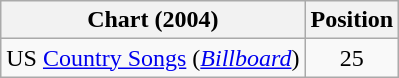<table class="wikitable sortable">
<tr>
<th scope="col">Chart (2004)</th>
<th scope="col">Position</th>
</tr>
<tr>
<td>US <a href='#'>Country Songs</a> (<em><a href='#'>Billboard</a></em>)</td>
<td align="center">25</td>
</tr>
</table>
